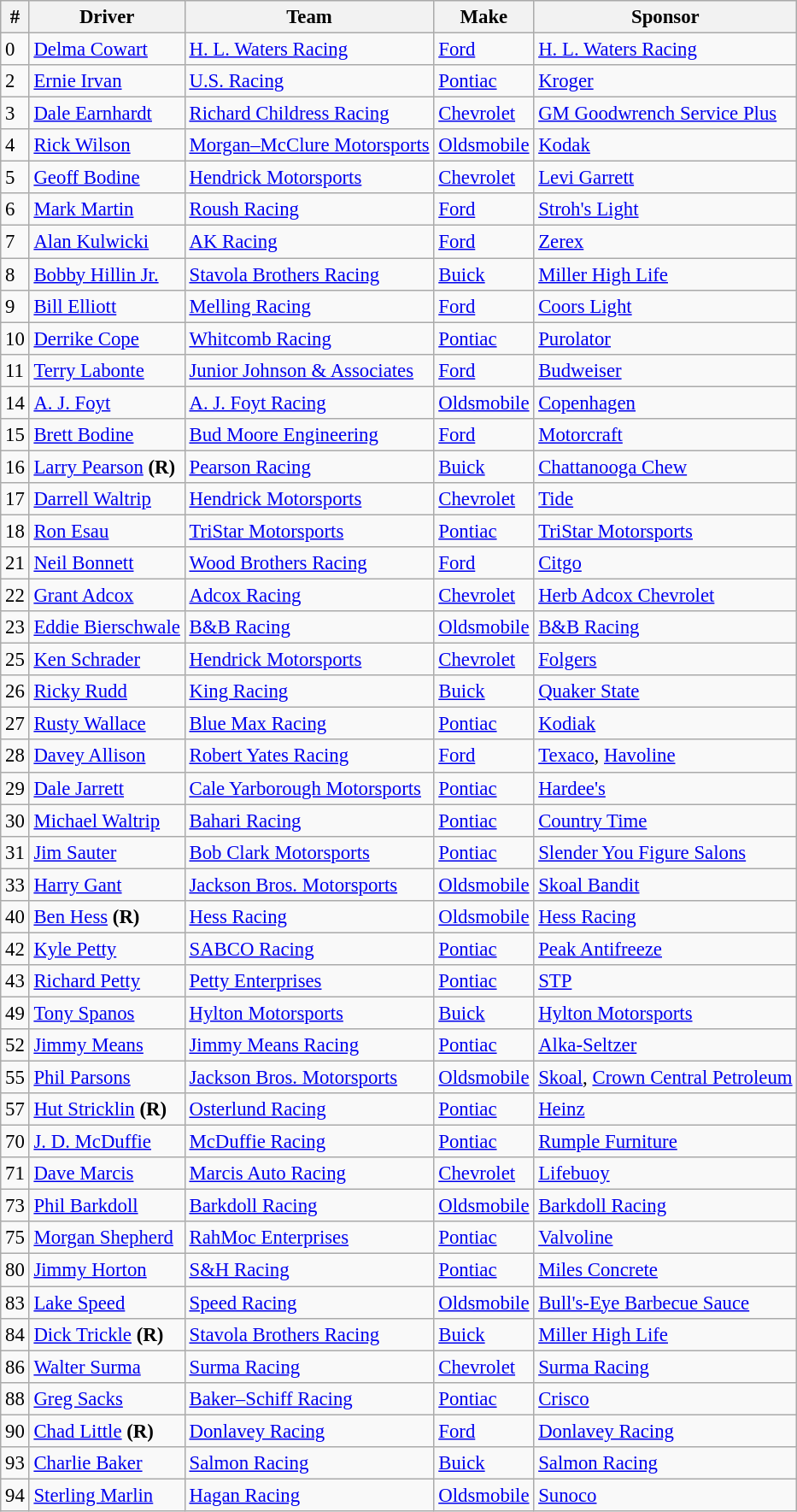<table class="wikitable" style="font-size:95%">
<tr>
<th>#</th>
<th>Driver</th>
<th>Team</th>
<th>Make</th>
<th>Sponsor</th>
</tr>
<tr>
<td>0</td>
<td><a href='#'>Delma Cowart</a></td>
<td><a href='#'>H. L. Waters Racing</a></td>
<td><a href='#'>Ford</a></td>
<td><a href='#'>H. L. Waters Racing</a></td>
</tr>
<tr>
<td>2</td>
<td><a href='#'>Ernie Irvan</a></td>
<td><a href='#'>U.S. Racing</a></td>
<td><a href='#'>Pontiac</a></td>
<td><a href='#'>Kroger</a></td>
</tr>
<tr>
<td>3</td>
<td><a href='#'>Dale Earnhardt</a></td>
<td><a href='#'>Richard Childress Racing</a></td>
<td><a href='#'>Chevrolet</a></td>
<td><a href='#'>GM Goodwrench Service Plus</a></td>
</tr>
<tr>
<td>4</td>
<td><a href='#'>Rick Wilson</a></td>
<td><a href='#'>Morgan–McClure Motorsports</a></td>
<td><a href='#'>Oldsmobile</a></td>
<td><a href='#'>Kodak</a></td>
</tr>
<tr>
<td>5</td>
<td><a href='#'>Geoff Bodine</a></td>
<td><a href='#'>Hendrick Motorsports</a></td>
<td><a href='#'>Chevrolet</a></td>
<td><a href='#'>Levi Garrett</a></td>
</tr>
<tr>
<td>6</td>
<td><a href='#'>Mark Martin</a></td>
<td><a href='#'>Roush Racing</a></td>
<td><a href='#'>Ford</a></td>
<td><a href='#'>Stroh's Light</a></td>
</tr>
<tr>
<td>7</td>
<td><a href='#'>Alan Kulwicki</a></td>
<td><a href='#'>AK Racing</a></td>
<td><a href='#'>Ford</a></td>
<td><a href='#'>Zerex</a></td>
</tr>
<tr>
<td>8</td>
<td><a href='#'>Bobby Hillin Jr.</a></td>
<td><a href='#'>Stavola Brothers Racing</a></td>
<td><a href='#'>Buick</a></td>
<td><a href='#'>Miller High Life</a></td>
</tr>
<tr>
<td>9</td>
<td><a href='#'>Bill Elliott</a></td>
<td><a href='#'>Melling Racing</a></td>
<td><a href='#'>Ford</a></td>
<td><a href='#'>Coors Light</a></td>
</tr>
<tr>
<td>10</td>
<td><a href='#'>Derrike Cope</a></td>
<td><a href='#'>Whitcomb Racing</a></td>
<td><a href='#'>Pontiac</a></td>
<td><a href='#'>Purolator</a></td>
</tr>
<tr>
<td>11</td>
<td><a href='#'>Terry Labonte</a></td>
<td><a href='#'>Junior Johnson & Associates</a></td>
<td><a href='#'>Ford</a></td>
<td><a href='#'>Budweiser</a></td>
</tr>
<tr>
<td>14</td>
<td><a href='#'>A. J. Foyt</a></td>
<td><a href='#'>A. J. Foyt Racing</a></td>
<td><a href='#'>Oldsmobile</a></td>
<td><a href='#'>Copenhagen</a></td>
</tr>
<tr>
<td>15</td>
<td><a href='#'>Brett Bodine</a></td>
<td><a href='#'>Bud Moore Engineering</a></td>
<td><a href='#'>Ford</a></td>
<td><a href='#'>Motorcraft</a></td>
</tr>
<tr>
<td>16</td>
<td><a href='#'>Larry Pearson</a> <strong>(R)</strong></td>
<td><a href='#'>Pearson Racing</a></td>
<td><a href='#'>Buick</a></td>
<td><a href='#'>Chattanooga Chew</a></td>
</tr>
<tr>
<td>17</td>
<td><a href='#'>Darrell Waltrip</a></td>
<td><a href='#'>Hendrick Motorsports</a></td>
<td><a href='#'>Chevrolet</a></td>
<td><a href='#'>Tide</a></td>
</tr>
<tr>
<td>18</td>
<td><a href='#'>Ron Esau</a></td>
<td><a href='#'>TriStar Motorsports</a></td>
<td><a href='#'>Pontiac</a></td>
<td><a href='#'>TriStar Motorsports</a></td>
</tr>
<tr>
<td>21</td>
<td><a href='#'>Neil Bonnett</a></td>
<td><a href='#'>Wood Brothers Racing</a></td>
<td><a href='#'>Ford</a></td>
<td><a href='#'>Citgo</a></td>
</tr>
<tr>
<td>22</td>
<td><a href='#'>Grant Adcox</a></td>
<td><a href='#'>Adcox Racing</a></td>
<td><a href='#'>Chevrolet</a></td>
<td><a href='#'>Herb Adcox Chevrolet</a></td>
</tr>
<tr>
<td>23</td>
<td><a href='#'>Eddie Bierschwale</a></td>
<td><a href='#'>B&B Racing</a></td>
<td><a href='#'>Oldsmobile</a></td>
<td><a href='#'>B&B Racing</a></td>
</tr>
<tr>
<td>25</td>
<td><a href='#'>Ken Schrader</a></td>
<td><a href='#'>Hendrick Motorsports</a></td>
<td><a href='#'>Chevrolet</a></td>
<td><a href='#'>Folgers</a></td>
</tr>
<tr>
<td>26</td>
<td><a href='#'>Ricky Rudd</a></td>
<td><a href='#'>King Racing</a></td>
<td><a href='#'>Buick</a></td>
<td><a href='#'>Quaker State</a></td>
</tr>
<tr>
<td>27</td>
<td><a href='#'>Rusty Wallace</a></td>
<td><a href='#'>Blue Max Racing</a></td>
<td><a href='#'>Pontiac</a></td>
<td><a href='#'>Kodiak</a></td>
</tr>
<tr>
<td>28</td>
<td><a href='#'>Davey Allison</a></td>
<td><a href='#'>Robert Yates Racing</a></td>
<td><a href='#'>Ford</a></td>
<td><a href='#'>Texaco</a>, <a href='#'>Havoline</a></td>
</tr>
<tr>
<td>29</td>
<td><a href='#'>Dale Jarrett</a></td>
<td><a href='#'>Cale Yarborough Motorsports</a></td>
<td><a href='#'>Pontiac</a></td>
<td><a href='#'>Hardee's</a></td>
</tr>
<tr>
<td>30</td>
<td><a href='#'>Michael Waltrip</a></td>
<td><a href='#'>Bahari Racing</a></td>
<td><a href='#'>Pontiac</a></td>
<td><a href='#'>Country Time</a></td>
</tr>
<tr>
<td>31</td>
<td><a href='#'>Jim Sauter</a></td>
<td><a href='#'>Bob Clark Motorsports</a></td>
<td><a href='#'>Pontiac</a></td>
<td><a href='#'>Slender You Figure Salons</a></td>
</tr>
<tr>
<td>33</td>
<td><a href='#'>Harry Gant</a></td>
<td><a href='#'>Jackson Bros. Motorsports</a></td>
<td><a href='#'>Oldsmobile</a></td>
<td><a href='#'>Skoal Bandit</a></td>
</tr>
<tr>
<td>40</td>
<td><a href='#'>Ben Hess</a> <strong>(R)</strong></td>
<td><a href='#'>Hess Racing</a></td>
<td><a href='#'>Oldsmobile</a></td>
<td><a href='#'>Hess Racing</a></td>
</tr>
<tr>
<td>42</td>
<td><a href='#'>Kyle Petty</a></td>
<td><a href='#'>SABCO Racing</a></td>
<td><a href='#'>Pontiac</a></td>
<td><a href='#'>Peak Antifreeze</a></td>
</tr>
<tr>
<td>43</td>
<td><a href='#'>Richard Petty</a></td>
<td><a href='#'>Petty Enterprises</a></td>
<td><a href='#'>Pontiac</a></td>
<td><a href='#'>STP</a></td>
</tr>
<tr>
<td>49</td>
<td><a href='#'>Tony Spanos</a></td>
<td><a href='#'>Hylton Motorsports</a></td>
<td><a href='#'>Buick</a></td>
<td><a href='#'>Hylton Motorsports</a></td>
</tr>
<tr>
<td>52</td>
<td><a href='#'>Jimmy Means</a></td>
<td><a href='#'>Jimmy Means Racing</a></td>
<td><a href='#'>Pontiac</a></td>
<td><a href='#'>Alka-Seltzer</a></td>
</tr>
<tr>
<td>55</td>
<td><a href='#'>Phil Parsons</a></td>
<td><a href='#'>Jackson Bros. Motorsports</a></td>
<td><a href='#'>Oldsmobile</a></td>
<td><a href='#'>Skoal</a>, <a href='#'>Crown Central Petroleum</a></td>
</tr>
<tr>
<td>57</td>
<td><a href='#'>Hut Stricklin</a> <strong>(R)</strong></td>
<td><a href='#'>Osterlund Racing</a></td>
<td><a href='#'>Pontiac</a></td>
<td><a href='#'>Heinz</a></td>
</tr>
<tr>
<td>70</td>
<td><a href='#'>J. D. McDuffie</a></td>
<td><a href='#'>McDuffie Racing</a></td>
<td><a href='#'>Pontiac</a></td>
<td><a href='#'>Rumple Furniture</a></td>
</tr>
<tr>
<td>71</td>
<td><a href='#'>Dave Marcis</a></td>
<td><a href='#'>Marcis Auto Racing</a></td>
<td><a href='#'>Chevrolet</a></td>
<td><a href='#'>Lifebuoy</a></td>
</tr>
<tr>
<td>73</td>
<td><a href='#'>Phil Barkdoll</a></td>
<td><a href='#'>Barkdoll Racing</a></td>
<td><a href='#'>Oldsmobile</a></td>
<td><a href='#'>Barkdoll Racing</a></td>
</tr>
<tr>
<td>75</td>
<td><a href='#'>Morgan Shepherd</a></td>
<td><a href='#'>RahMoc Enterprises</a></td>
<td><a href='#'>Pontiac</a></td>
<td><a href='#'>Valvoline</a></td>
</tr>
<tr>
<td>80</td>
<td><a href='#'>Jimmy Horton</a></td>
<td><a href='#'>S&H Racing</a></td>
<td><a href='#'>Pontiac</a></td>
<td><a href='#'>Miles Concrete</a></td>
</tr>
<tr>
<td>83</td>
<td><a href='#'>Lake Speed</a></td>
<td><a href='#'>Speed Racing</a></td>
<td><a href='#'>Oldsmobile</a></td>
<td><a href='#'>Bull's-Eye Barbecue Sauce</a></td>
</tr>
<tr>
<td>84</td>
<td><a href='#'>Dick Trickle</a> <strong>(R)</strong></td>
<td><a href='#'>Stavola Brothers Racing</a></td>
<td><a href='#'>Buick</a></td>
<td><a href='#'>Miller High Life</a></td>
</tr>
<tr>
<td>86</td>
<td><a href='#'>Walter Surma</a></td>
<td><a href='#'>Surma Racing</a></td>
<td><a href='#'>Chevrolet</a></td>
<td><a href='#'>Surma Racing</a></td>
</tr>
<tr>
<td>88</td>
<td><a href='#'>Greg Sacks</a></td>
<td><a href='#'>Baker–Schiff Racing</a></td>
<td><a href='#'>Pontiac</a></td>
<td><a href='#'>Crisco</a></td>
</tr>
<tr>
<td>90</td>
<td><a href='#'>Chad Little</a> <strong>(R)</strong></td>
<td><a href='#'>Donlavey Racing</a></td>
<td><a href='#'>Ford</a></td>
<td><a href='#'>Donlavey Racing</a></td>
</tr>
<tr>
<td>93</td>
<td><a href='#'>Charlie Baker</a></td>
<td><a href='#'>Salmon Racing</a></td>
<td><a href='#'>Buick</a></td>
<td><a href='#'>Salmon Racing</a></td>
</tr>
<tr>
<td>94</td>
<td><a href='#'>Sterling Marlin</a></td>
<td><a href='#'>Hagan Racing</a></td>
<td><a href='#'>Oldsmobile</a></td>
<td><a href='#'>Sunoco</a></td>
</tr>
</table>
